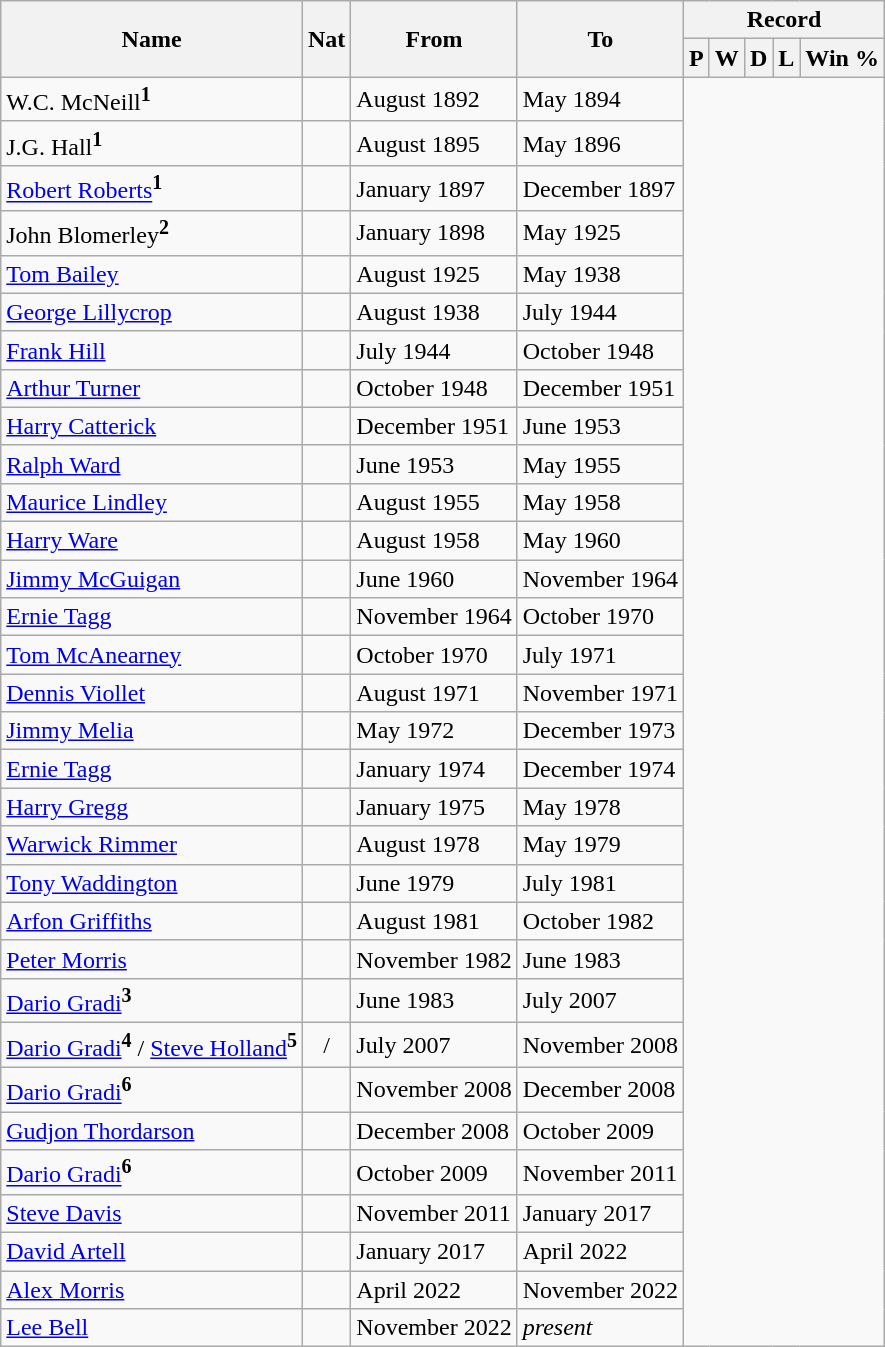<table class="wikitable" style="text-align: center">
<tr>
<th rowspan="2">Name</th>
<th rowspan="2">Nat</th>
<th rowspan="2">From</th>
<th rowspan="2">To</th>
<th colspan="6">Record</th>
</tr>
<tr>
<th>P</th>
<th>W</th>
<th>D</th>
<th>L</th>
<th>Win %</th>
</tr>
<tr>
<td align=left>W.C. McNeill<sup><span><strong>1</strong></span></sup></td>
<td></td>
<td align=left>August 1892</td>
<td align=left>May 1894<br></td>
</tr>
<tr>
<td align=left>J.G. Hall<sup><span><strong>1</strong></span></sup></td>
<td></td>
<td align=left>August 1895</td>
<td align=left>May 1896<br></td>
</tr>
<tr>
<td align=left><a href='#'>Robert Roberts</a><sup><span><strong>1</strong></span></sup></td>
<td></td>
<td align=left>January 1897</td>
<td align=left>December 1897<br></td>
</tr>
<tr>
<td align=left>John Blomerley<sup><span><strong>2</strong></span></sup></td>
<td></td>
<td align=left>January 1898</td>
<td align=left>May 1925<br></td>
</tr>
<tr>
<td align=left><a href='#'>Tom Bailey</a></td>
<td></td>
<td align=left>August 1925</td>
<td align=left>May 1938<br></td>
</tr>
<tr>
<td align=left><a href='#'>George Lillycrop</a></td>
<td></td>
<td align=left>August 1938</td>
<td align=left>July 1944<br></td>
</tr>
<tr>
<td align=left><a href='#'>Frank Hill</a></td>
<td></td>
<td align=left>July 1944</td>
<td align=left>October 1948<br></td>
</tr>
<tr>
<td align=left><a href='#'>Arthur Turner</a></td>
<td></td>
<td align=left>October 1948</td>
<td align=left>December 1951<br></td>
</tr>
<tr>
<td align=left><a href='#'>Harry Catterick</a></td>
<td></td>
<td align=left>December 1951</td>
<td align=left>June 1953<br></td>
</tr>
<tr>
<td align=left><a href='#'>Ralph Ward</a></td>
<td></td>
<td align=left>June 1953</td>
<td align=left>May 1955<br></td>
</tr>
<tr>
<td align=left><a href='#'>Maurice Lindley</a></td>
<td></td>
<td align=left>August 1955</td>
<td align=left>May 1958<br></td>
</tr>
<tr>
<td align=left><a href='#'>Harry Ware</a></td>
<td></td>
<td align=left>August 1958</td>
<td align=left>May 1960<br></td>
</tr>
<tr>
<td align=left><a href='#'>Jimmy McGuigan</a></td>
<td></td>
<td align=left>June 1960</td>
<td align=left>November 1964<br></td>
</tr>
<tr>
<td align=left><a href='#'>Ernie Tagg</a></td>
<td></td>
<td align=left>November 1964</td>
<td align=left>October 1970<br></td>
</tr>
<tr>
<td align=left><a href='#'>Tom McAnearney</a></td>
<td></td>
<td align=left>October 1970</td>
<td align=left>July 1971<br></td>
</tr>
<tr>
<td align=left><a href='#'>Dennis Viollet</a></td>
<td></td>
<td align=left>August 1971</td>
<td align=left>November 1971<br></td>
</tr>
<tr>
<td align=left><a href='#'>Jimmy Melia</a></td>
<td></td>
<td align=left>May 1972</td>
<td align=left>December 1973<br></td>
</tr>
<tr>
<td align=left><a href='#'>Ernie Tagg</a></td>
<td></td>
<td align=left>January 1974</td>
<td align=left>December 1974<br></td>
</tr>
<tr>
<td align=left><a href='#'>Harry Gregg</a></td>
<td></td>
<td align=left>January 1975</td>
<td align=left>May 1978<br></td>
</tr>
<tr>
<td align=left><a href='#'>Warwick Rimmer</a></td>
<td></td>
<td align=left>August 1978</td>
<td align=left>May 1979<br></td>
</tr>
<tr>
<td align=left><a href='#'>Tony Waddington</a></td>
<td></td>
<td align=left>June 1979</td>
<td align=left>July 1981<br></td>
</tr>
<tr>
<td align=left><a href='#'>Arfon Griffiths</a></td>
<td></td>
<td align=left>August 1981</td>
<td align=left>October 1982<br></td>
</tr>
<tr>
<td align=left><a href='#'>Peter Morris</a></td>
<td></td>
<td align=left>November 1982</td>
<td align=left>June 1983<br></td>
</tr>
<tr>
<td align=left><a href='#'>Dario Gradi</a><sup><span><strong>3</strong></span></sup></td>
<td></td>
<td align=left>June 1983</td>
<td align=left>July 2007<br></td>
</tr>
<tr>
<td align=left><a href='#'>Dario Gradi</a><sup><span><strong>4</strong></span></sup> / <a href='#'>Steve Holland</a><sup><span><strong>5</strong></span></sup></td>
<td> / </td>
<td align=left>July 2007</td>
<td align=left>November 2008<br></td>
</tr>
<tr>
<td align=left><a href='#'>Dario Gradi</a><sup><span><strong>6</strong></span></sup></td>
<td></td>
<td align=left>November 2008</td>
<td align=left>December 2008<br></td>
</tr>
<tr>
<td align=left><a href='#'>Gudjon Thordarson</a></td>
<td></td>
<td align=left>December 2008</td>
<td align=left>October 2009<br></td>
</tr>
<tr>
<td align=left><a href='#'>Dario Gradi</a><sup><span><strong>6</strong></span></sup></td>
<td></td>
<td align=left>October 2009</td>
<td align=left>November 2011<br></td>
</tr>
<tr>
<td align=left><a href='#'>Steve Davis</a></td>
<td></td>
<td align=left>November 2011</td>
<td align=left>January 2017<br></td>
</tr>
<tr>
<td align=left><a href='#'>David Artell</a></td>
<td></td>
<td align=left>January 2017</td>
<td align=left>April 2022<br></td>
</tr>
<tr>
<td align=left><a href='#'>Alex Morris</a></td>
<td></td>
<td align=left>April 2022</td>
<td align=left>November 2022<br></td>
</tr>
<tr>
<td align=left><a href='#'>Lee Bell</a></td>
<td></td>
<td align=left>November 2022</td>
<td align=left><em>present</em><br></td>
</tr>
</table>
